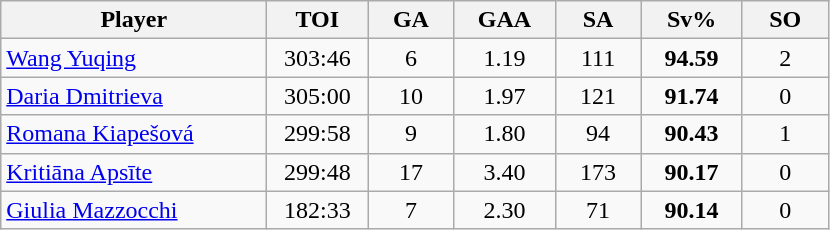<table class="wikitable sortable" style="text-align:center;">
<tr>
<th style="width:170px;">Player</th>
<th style="width:60px;">TOI</th>
<th style="width:50px;">GA</th>
<th style="width:60px;">GAA</th>
<th style="width:50px;">SA</th>
<th style="width:60px;">Sv%</th>
<th style="width:50px;">SO</th>
</tr>
<tr>
<td style="text-align:left;"> <a href='#'>Wang Yuqing</a></td>
<td>303:46</td>
<td>6</td>
<td>1.19</td>
<td>111</td>
<td><strong>94.59</strong></td>
<td>2</td>
</tr>
<tr>
<td style="text-align:left;"> <a href='#'>Daria Dmitrieva</a></td>
<td>305:00</td>
<td>10</td>
<td>1.97</td>
<td>121</td>
<td><strong>91.74</strong></td>
<td>0</td>
</tr>
<tr>
<td style="text-align:left;"> <a href='#'>Romana Kiapešová</a></td>
<td>299:58</td>
<td>9</td>
<td>1.80</td>
<td>94</td>
<td><strong>90.43</strong></td>
<td>1</td>
</tr>
<tr>
<td style="text-align:left;"> <a href='#'>Kritiāna Apsīte</a></td>
<td>299:48</td>
<td>17</td>
<td>3.40</td>
<td>173</td>
<td><strong>90.17</strong></td>
<td>0</td>
</tr>
<tr>
<td style="text-align:left;"> <a href='#'>Giulia Mazzocchi</a></td>
<td>182:33</td>
<td>7</td>
<td>2.30</td>
<td>71</td>
<td><strong>90.14</strong></td>
<td>0</td>
</tr>
</table>
